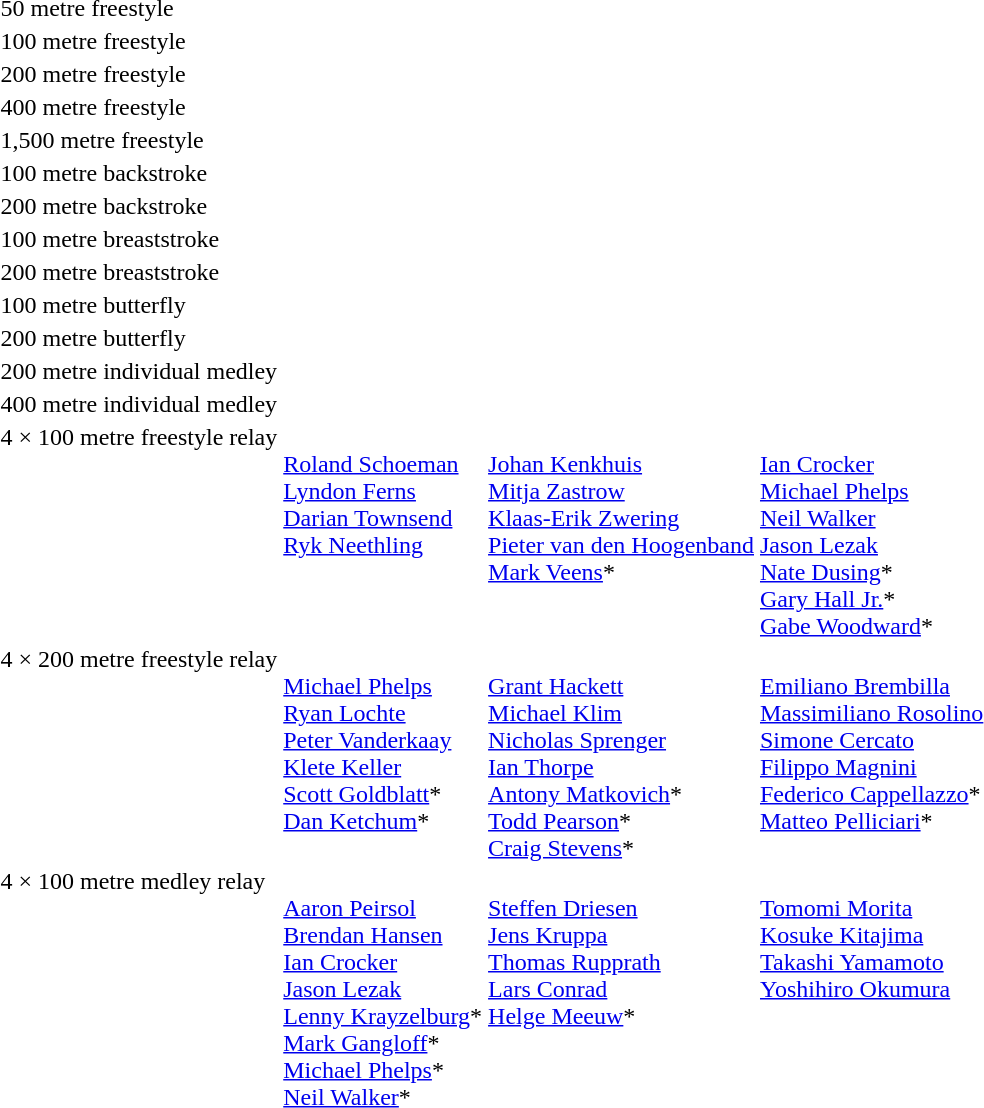<table>
<tr valign="top">
<td>50 metre freestyle<br></td>
<td></td>
<td></td>
<td></td>
</tr>
<tr valign="top">
<td>100 metre freestyle<br></td>
<td></td>
<td></td>
<td></td>
</tr>
<tr valign="top">
<td>200 metre freestyle<br></td>
<td></td>
<td></td>
<td></td>
</tr>
<tr valign="top">
<td>400 metre freestyle<br></td>
<td></td>
<td></td>
<td></td>
</tr>
<tr valign="top">
<td>1,500 metre freestyle<br></td>
<td></td>
<td></td>
<td></td>
</tr>
<tr valign="top">
<td>100 metre backstroke<br></td>
<td></td>
<td></td>
<td></td>
</tr>
<tr valign="top">
<td>200 metre backstroke<br></td>
<td></td>
<td></td>
<td></td>
</tr>
<tr valign="top">
<td>100 metre breaststroke<br></td>
<td></td>
<td></td>
<td></td>
</tr>
<tr valign="top">
<td>200 metre breaststroke<br></td>
<td></td>
<td></td>
<td></td>
</tr>
<tr valign="top">
<td>100 metre butterfly<br></td>
<td></td>
<td></td>
<td></td>
</tr>
<tr valign="top">
<td>200 metre butterfly<br></td>
<td></td>
<td></td>
<td></td>
</tr>
<tr valign="top">
<td>200 metre individual medley<br></td>
<td></td>
<td></td>
<td></td>
</tr>
<tr valign="top">
<td>400 metre individual medley<br></td>
<td></td>
<td></td>
<td></td>
</tr>
<tr valign="top">
<td>4 × 100 metre freestyle relay<br></td>
<td><br><a href='#'>Roland Schoeman</a><br><a href='#'>Lyndon Ferns</a><br><a href='#'>Darian Townsend</a><br><a href='#'>Ryk Neethling</a></td>
<td><br><a href='#'>Johan Kenkhuis</a><br><a href='#'>Mitja Zastrow</a><br><a href='#'>Klaas-Erik Zwering</a><br><a href='#'>Pieter van den Hoogenband</a><br><a href='#'>Mark Veens</a>*</td>
<td><br><a href='#'>Ian Crocker</a><br><a href='#'>Michael Phelps</a><br><a href='#'>Neil Walker</a><br><a href='#'>Jason Lezak</a><br><a href='#'>Nate Dusing</a>*<br><a href='#'>Gary Hall Jr.</a>*<br><a href='#'>Gabe Woodward</a>*</td>
</tr>
<tr valign="top">
<td>4 × 200 metre freestyle relay<br></td>
<td><br><a href='#'>Michael Phelps</a><br><a href='#'>Ryan Lochte</a><br><a href='#'>Peter Vanderkaay</a><br><a href='#'>Klete Keller</a><br><a href='#'>Scott Goldblatt</a>*<br><a href='#'>Dan Ketchum</a>*</td>
<td><br><a href='#'>Grant Hackett</a><br><a href='#'>Michael Klim</a><br><a href='#'>Nicholas Sprenger</a><br><a href='#'>Ian Thorpe</a><br><a href='#'>Antony Matkovich</a>*<br><a href='#'>Todd Pearson</a>*<br><a href='#'>Craig Stevens</a>*</td>
<td><br><a href='#'>Emiliano Brembilla</a><br><a href='#'>Massimiliano Rosolino</a><br><a href='#'>Simone Cercato</a><br><a href='#'>Filippo Magnini</a><br><a href='#'>Federico Cappellazzo</a>*<br><a href='#'>Matteo Pelliciari</a>*</td>
</tr>
<tr valign="top">
<td>4 × 100 metre medley relay<br></td>
<td><br><a href='#'>Aaron Peirsol</a><br><a href='#'>Brendan Hansen</a><br><a href='#'>Ian Crocker</a><br><a href='#'>Jason Lezak</a><br><a href='#'>Lenny Krayzelburg</a>*<br><a href='#'>Mark Gangloff</a>*<br><a href='#'>Michael Phelps</a>*<br><a href='#'>Neil Walker</a>*</td>
<td><br><a href='#'>Steffen Driesen</a><br><a href='#'>Jens Kruppa</a><br><a href='#'>Thomas Rupprath</a><br><a href='#'>Lars Conrad</a><br><a href='#'>Helge Meeuw</a>*</td>
<td><br><a href='#'>Tomomi Morita</a><br><a href='#'>Kosuke Kitajima</a><br><a href='#'>Takashi Yamamoto</a><br><a href='#'>Yoshihiro Okumura</a></td>
</tr>
</table>
